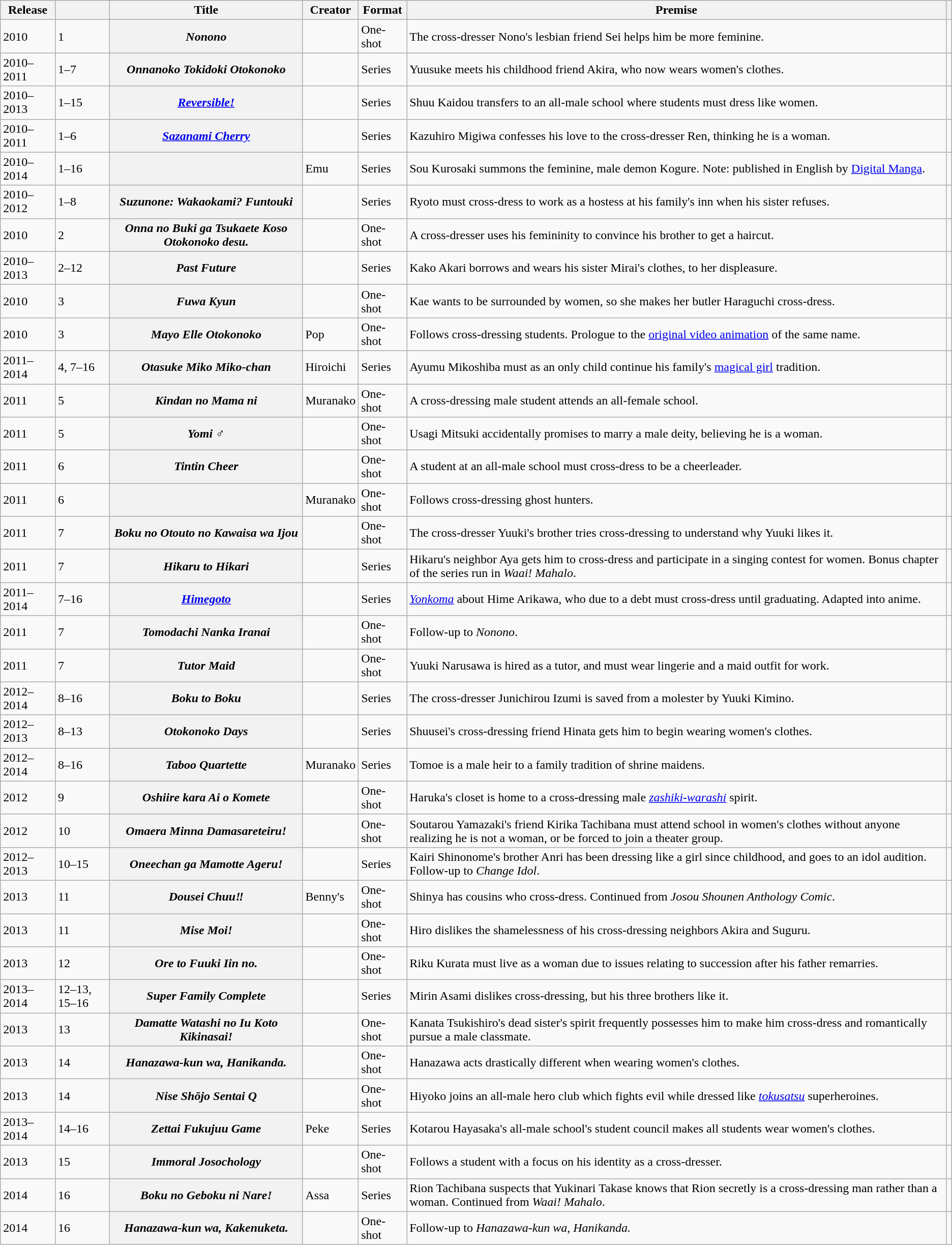<table class="wikitable sortable plainrowheaders">
<tr>
<th scope="col">Release</th>
<th scope="col"></th>
<th scope="col">Title</th>
<th scope="col">Creator</th>
<th scope="col">Format</th>
<th scope="col">Premise</th>
<th scope="col" class="unsortable"></th>
</tr>
<tr>
<td>2010</td>
<td>1</td>
<th scope="row" style="text-align:center;"><em>Nonono</em></th>
<td></td>
<td>One-shot</td>
<td>The cross-dresser Nono's lesbian friend Sei helps him be more feminine.</td>
<td align="center"></td>
</tr>
<tr>
<td>2010–2011</td>
<td>1–7</td>
<th scope="row" style="text-align:center;"><em>Onnanoko Tokidoki Otokonoko</em></th>
<td></td>
<td>Series</td>
<td>Yuusuke meets his childhood friend Akira, who now wears women's clothes.</td>
<td align="center"></td>
</tr>
<tr>
<td>2010–2013</td>
<td>1–15</td>
<th scope="row" style="text-align:center;"><em><a href='#'>Reversible!</a></em></th>
<td></td>
<td>Series</td>
<td>Shuu Kaidou transfers to an all-male school where students must dress like women.</td>
<td align="center"></td>
</tr>
<tr>
<td>2010–2011</td>
<td>1–6</td>
<th scope="row" style="text-align:center;"><em><a href='#'>Sazanami Cherry</a></em></th>
<td></td>
<td>Series</td>
<td>Kazuhiro Migiwa confesses his love to the cross-dresser Ren, thinking he is a woman.</td>
<td align="center"></td>
</tr>
<tr>
<td>2010–2014</td>
<td>1–16</td>
<th scope="row" style="text-align:center;"></th>
<td>Emu</td>
<td>Series</td>
<td>Sou Kurosaki summons the feminine, male demon Kogure. Note: published in English by <a href='#'>Digital Manga</a>.</td>
<td align="center"></td>
</tr>
<tr>
<td>2010–2012</td>
<td>1–8</td>
<th scope="row" style="text-align:center;"><em>Suzunone: Wakaokami? Funtouki</em></th>
<td></td>
<td>Series</td>
<td>Ryoto must cross-dress to work as a hostess at his family's inn when his sister refuses.</td>
<td align="center"></td>
</tr>
<tr>
<td>2010</td>
<td>2</td>
<th scope="row" style="text-align:center;"><em>Onna no Buki ga Tsukaete Koso Otokonoko desu.</em></th>
<td></td>
<td>One-shot</td>
<td>A cross-dresser uses his femininity to convince his brother to get a haircut.</td>
<td align="center"></td>
</tr>
<tr>
<td>2010–2013</td>
<td>2–12</td>
<th scope="row" style="text-align:center;"><em>Past Future</em></th>
<td></td>
<td>Series</td>
<td>Kako Akari borrows and wears his sister Mirai's clothes, to her displeasure.</td>
<td align="center"></td>
</tr>
<tr>
<td>2010</td>
<td>3</td>
<th scope="row" style="text-align:center;"><em>Fuwa Kyun</em></th>
<td></td>
<td>One-shot</td>
<td>Kae wants to be surrounded by women, so she makes her butler Haraguchi cross-dress.</td>
<td align="center"></td>
</tr>
<tr>
<td>2010</td>
<td>3</td>
<th scope="row" style="text-align:center;"><em>Mayo Elle Otokonoko</em></th>
<td>Pop</td>
<td>One-shot</td>
<td>Follows cross-dressing students. Prologue to the <a href='#'>original video animation</a> of the same name.</td>
<td align="center"></td>
</tr>
<tr>
<td>2011–2014</td>
<td>4, 7–16</td>
<th scope="row" style="text-align:center;"><em>Otasuke Miko Miko-chan</em></th>
<td>Hiroichi</td>
<td>Series</td>
<td>Ayumu Mikoshiba must as an only child continue his family's <a href='#'>magical girl</a> tradition.</td>
<td align="center"></td>
</tr>
<tr>
<td>2011</td>
<td>5</td>
<th scope="row" style="text-align:center;"><em>Kindan no Mama ni</em></th>
<td>Muranako</td>
<td>One-shot</td>
<td>A cross-dressing male student attends an all-female school.</td>
<td align="center"></td>
</tr>
<tr>
<td>2011</td>
<td>5</td>
<th scope="row" style="text-align:center;"><em>Yomi ♂</em></th>
<td></td>
<td>One-shot</td>
<td>Usagi Mitsuki accidentally promises to marry a male deity, believing he is a woman.</td>
<td align="center"></td>
</tr>
<tr>
<td>2011</td>
<td>6</td>
<th scope="row" style="text-align:center;"><em>Tintin Cheer</em></th>
<td></td>
<td>One-shot</td>
<td>A student at an all-male school must cross-dress to be a cheerleader.</td>
<td align="center"></td>
</tr>
<tr>
<td>2011</td>
<td>6</td>
<th scope="row" style="text-align:center;"></th>
<td>Muranako</td>
<td>One-shot</td>
<td>Follows cross-dressing ghost hunters.</td>
<td align="center"></td>
</tr>
<tr>
<td>2011</td>
<td>7</td>
<th scope="row" style="text-align:center;"><em>Boku no Otouto no Kawaisa wa Ijou</em></th>
<td></td>
<td>One-shot</td>
<td>The cross-dresser Yuuki's brother tries cross-dressing to understand why Yuuki likes it.</td>
<td align="center"></td>
</tr>
<tr>
<td>2011</td>
<td>7</td>
<th scope="row" style="text-align:center;"><em>Hikaru to Hikari</em></th>
<td></td>
<td>Series</td>
<td>Hikaru's neighbor Aya gets him to cross-dress and participate in a singing contest for women. Bonus chapter of the series run in <em>Waai! Mahalo</em>.</td>
<td align="center"></td>
</tr>
<tr>
<td>2011–2014</td>
<td>7–16</td>
<th scope="row" style="text-align:center;"><em><a href='#'>Himegoto</a></em></th>
<td></td>
<td>Series</td>
<td><em><a href='#'>Yonkoma</a></em> about Hime Arikawa, who due to a debt must cross-dress until graduating. Adapted into anime.</td>
<td align="center"></td>
</tr>
<tr>
<td>2011</td>
<td>7</td>
<th scope="row" style="text-align:center;"><em>Tomodachi Nanka Iranai</em></th>
<td></td>
<td>One-shot</td>
<td>Follow-up to <em>Nonono</em>.</td>
<td align="center"></td>
</tr>
<tr>
<td>2011</td>
<td>7</td>
<th scope="row" style="text-align:center;"><em>Tutor Maid</em></th>
<td></td>
<td>One-shot</td>
<td>Yuuki Narusawa is hired as a tutor, and must wear lingerie and a maid outfit for work.</td>
<td align="center"></td>
</tr>
<tr>
<td>2012–2014</td>
<td>8–16</td>
<th scope="row" style="text-align:center;"><em>Boku to Boku</em></th>
<td></td>
<td>Series</td>
<td>The cross-dresser Junichirou Izumi is saved from a molester by Yuuki Kimino.</td>
<td align="center"></td>
</tr>
<tr>
<td>2012–2013</td>
<td>8–13</td>
<th scope="row" style="text-align:center;"><em>Otokonoko Days</em></th>
<td></td>
<td>Series</td>
<td>Shuusei's cross-dressing friend Hinata gets him to begin wearing women's clothes.</td>
<td align="center"></td>
</tr>
<tr>
<td>2012–2014</td>
<td>8–16</td>
<th scope="row" style="text-align:center;"><em>Taboo Quartette</em></th>
<td>Muranako</td>
<td>Series</td>
<td>Tomoe is a male heir to a family tradition of shrine maidens.</td>
<td align="center"></td>
</tr>
<tr>
<td>2012</td>
<td>9</td>
<th scope="row" style="text-align:center;"><em>Oshiire kara Ai o Komete</em></th>
<td></td>
<td>One-shot</td>
<td>Haruka's closet is home to a cross-dressing male <em><a href='#'>zashiki-warashi</a></em> spirit.</td>
<td align="center"></td>
</tr>
<tr>
<td>2012</td>
<td>10</td>
<th scope="row" style="text-align:center;"><em>Omaera Minna Damasareteiru!</em></th>
<td></td>
<td>One-shot</td>
<td>Soutarou Yamazaki's friend Kirika Tachibana must attend school in women's clothes without anyone realizing he is not a woman, or be forced to join a theater group.</td>
<td align="center"></td>
</tr>
<tr>
<td>2012–2013</td>
<td>10–15</td>
<th scope="row" style="text-align:center;"><em>Oneechan ga Mamotte Ageru!</em></th>
<td></td>
<td>Series</td>
<td>Kairi Shinonome's brother Anri has been dressing like a girl since childhood, and goes to an idol audition. Follow-up to <em>Change Idol</em>.</td>
<td align="center"></td>
</tr>
<tr>
<td>2013</td>
<td>11</td>
<th scope="row" style="text-align:center;"><em>Dousei Chuu‼</em></th>
<td>Benny's</td>
<td>One-shot</td>
<td>Shinya has cousins who cross-dress. Continued from <em>Josou Shounen Anthology Comic</em>.</td>
<td align="center"></td>
</tr>
<tr>
<td>2013</td>
<td>11</td>
<th scope="row" style="text-align:center;"><em>Mise Moi!</em></th>
<td></td>
<td>One-shot</td>
<td>Hiro dislikes the shamelessness of his cross-dressing neighbors Akira and Suguru.</td>
<td align="center"></td>
</tr>
<tr>
<td>2013</td>
<td>12</td>
<th scope="row" style="text-align:center;"><em>Ore to Fuuki Iin no.</em></th>
<td></td>
<td>One-shot</td>
<td>Riku Kurata must live as a woman due to issues relating to succession after his father remarries.</td>
<td align="center"></td>
</tr>
<tr>
<td>2013–2014</td>
<td>12–13, 15–16</td>
<th scope="row" style="text-align:center;"><em>Super Family Complete</em></th>
<td></td>
<td>Series</td>
<td>Mirin Asami dislikes cross-dressing, but his three brothers like it.</td>
<td align="center"></td>
</tr>
<tr>
<td>2013</td>
<td>13</td>
<th scope="row" style="text-align:center;"><em>Damatte Watashi no Iu Koto Kikinasai!</em></th>
<td></td>
<td>One-shot</td>
<td>Kanata Tsukishiro's dead sister's spirit frequently possesses him to make him cross-dress and romantically pursue a male classmate.</td>
<td align="center"></td>
</tr>
<tr>
<td>2013</td>
<td>14</td>
<th scope="row" style="text-align:center;"><em>Hanazawa-kun wa, Hanikanda.</em></th>
<td></td>
<td>One-shot</td>
<td>Hanazawa acts drastically different when wearing women's clothes.</td>
<td align="center"></td>
</tr>
<tr>
<td>2013</td>
<td>14</td>
<th scope="row" style="text-align:center;"><em>Nise Shōjo Sentai Q</em></th>
<td></td>
<td>One-shot</td>
<td>Hiyoko joins an all-male hero club which fights evil while dressed like <em><a href='#'>tokusatsu</a></em> superheroines.</td>
<td align="center"></td>
</tr>
<tr>
<td>2013–2014</td>
<td>14–16</td>
<th scope="row" style="text-align:center;"><em>Zettai Fukujuu Game</em></th>
<td>Peke</td>
<td>Series</td>
<td>Kotarou Hayasaka's all-male school's student council makes all students wear women's clothes.</td>
<td align="center"></td>
</tr>
<tr>
<td>2013</td>
<td>15</td>
<th scope="row" style="text-align:center;"><em>Immoral Josochology</em></th>
<td></td>
<td>One-shot</td>
<td>Follows a student with a focus on his identity as a cross-dresser.</td>
<td align="center"></td>
</tr>
<tr>
<td>2014</td>
<td>16</td>
<th scope="row" style="text-align:center;"><em>Boku no Geboku ni Nare!</em></th>
<td>Assa</td>
<td>Series</td>
<td>Rion Tachibana suspects that Yukinari Takase knows that Rion secretly is a cross-dressing man rather than a woman. Continued from <em>Waai! Mahalo</em>.</td>
<td align="center"></td>
</tr>
<tr>
<td>2014</td>
<td>16</td>
<th scope="row" style="text-align:center;"><em>Hanazawa-kun wa, Kakenuketa.</em></th>
<td></td>
<td>One-shot</td>
<td>Follow-up to <em>Hanazawa-kun wa, Hanikanda.</em></td>
<td align="center"></td>
</tr>
</table>
